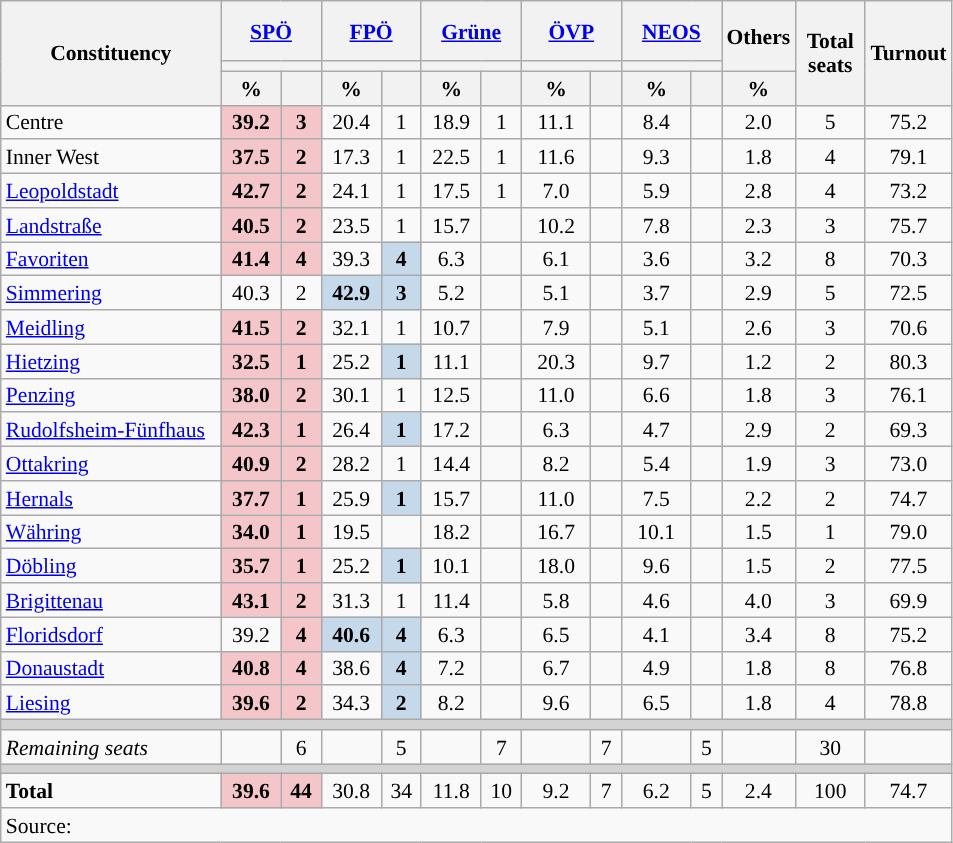<table class="wikitable" style="text-align:center;font-size:90%;line-height:16px">
<tr style="height:40px;">
<th style="width:140px;" rowspan="3">Constituency</th>
<th style="width:60px;" colspan="2"><a href='#'>SPÖ</a></th>
<th style="width:60px;" colspan="2"><a href='#'>FPÖ</a></th>
<th style="width:60px;" colspan="2"><a href='#'>Grüne</a></th>
<th style="width:60px;" colspan="2"><a href='#'>ÖVP</a></th>
<th style="width:60px;" colspan="2"><a href='#'>NEOS</a></th>
<th class="unsortable" style="width:40px;" rowspan="2">Others</th>
<th class="unsortable" style="width:40px;" rowspan="3">Total<br>seats</th>
<th class="unsortable" style="width:40px;" rowspan="3">Turnout</th>
</tr>
<tr>
<th colspan="2" style="background:"></th>
<th colspan="2" style="background:"></th>
<th colspan="2" style="background:"></th>
<th colspan="2" style="background:"></th>
<th colspan="2" style="background:"></th>
</tr>
<tr>
<th class=unsortable>%</th>
<th class=unsortable></th>
<th class=unsortable>%</th>
<th class=unsortable></th>
<th class=unsortable>%</th>
<th class=unsortable></th>
<th class=unsortable>%</th>
<th class=unsortable></th>
<th class=unsortable>%</th>
<th class=unsortable></th>
<th class=unsortable>%</th>
</tr>
<tr>
<td align=left>Centre</td>
<td bgcolor=#F4C6C9><strong>39.2</strong></td>
<td bgcolor=#F4C6C9><strong>3</strong></td>
<td>20.4</td>
<td>1</td>
<td>18.9</td>
<td>1</td>
<td>11.1</td>
<td></td>
<td>8.4</td>
<td></td>
<td>2.0</td>
<td>5</td>
<td>75.2</td>
</tr>
<tr>
<td align=left>Inner West</td>
<td bgcolor=#F4C6C9><strong>37.5</strong></td>
<td bgcolor=#F4C6C9><strong>2</strong></td>
<td>17.3</td>
<td>1</td>
<td>22.5</td>
<td>1</td>
<td>11.6</td>
<td></td>
<td>9.3</td>
<td></td>
<td>1.8</td>
<td>4</td>
<td>79.1</td>
</tr>
<tr>
<td align=left><a href='#'>Leopoldstadt</a></td>
<td bgcolor=#F4C6C9><strong>42.7</strong></td>
<td bgcolor=#F4C6C9><strong>2</strong></td>
<td>24.1</td>
<td>1</td>
<td>17.5</td>
<td>1</td>
<td>7.0</td>
<td></td>
<td>5.9</td>
<td></td>
<td>2.8</td>
<td>4</td>
<td>73.2</td>
</tr>
<tr>
<td align=left><a href='#'>Landstraße</a></td>
<td bgcolor=#F4C6C9><strong>40.5</strong></td>
<td bgcolor=#F4C6C9><strong>2</strong></td>
<td>23.5</td>
<td>1</td>
<td>15.7</td>
<td></td>
<td>10.2</td>
<td></td>
<td>7.8</td>
<td></td>
<td>2.3</td>
<td>3</td>
<td>75.7</td>
</tr>
<tr>
<td align=left><a href='#'>Favoriten</a></td>
<td bgcolor=#F4C6C9><strong>41.4</strong></td>
<td bgcolor=#F4C6C9><strong>4</strong></td>
<td>39.3</td>
<td bgcolor=#C6D9EA><strong>4</strong></td>
<td>6.3</td>
<td></td>
<td>6.1</td>
<td></td>
<td>3.6</td>
<td></td>
<td>3.2</td>
<td>8</td>
<td>70.3</td>
</tr>
<tr>
<td align=left><a href='#'>Simmering</a></td>
<td>40.3</td>
<td>2</td>
<td bgcolor=#C6D9EA><strong>42.9</strong></td>
<td bgcolor=#C6D9EA><strong>3</strong></td>
<td>5.2</td>
<td></td>
<td>5.1</td>
<td></td>
<td>3.7</td>
<td></td>
<td>2.9</td>
<td>5</td>
<td>72.5</td>
</tr>
<tr>
<td align=left><a href='#'>Meidling</a></td>
<td bgcolor=#F4C6C9><strong>41.5</strong></td>
<td bgcolor=#F4C6C9><strong>2</strong></td>
<td>32.1</td>
<td>1</td>
<td>10.7</td>
<td></td>
<td>7.9</td>
<td></td>
<td>5.1</td>
<td></td>
<td>2.6</td>
<td>3</td>
<td>70.6</td>
</tr>
<tr>
<td align=left><a href='#'>Hietzing</a></td>
<td bgcolor=#F4C6C9><strong>32.5</strong></td>
<td bgcolor=#F4C6C9><strong>1</strong></td>
<td>25.2</td>
<td bgcolor=#C6D9EA><strong>1</strong></td>
<td>11.1</td>
<td></td>
<td>20.3</td>
<td></td>
<td>9.7</td>
<td></td>
<td>1.2</td>
<td>2</td>
<td>80.3</td>
</tr>
<tr>
<td align=left><a href='#'>Penzing</a></td>
<td bgcolor=#F4C6C9><strong>38.0</strong></td>
<td bgcolor=#F4C6C9><strong>2</strong></td>
<td>30.1</td>
<td>1</td>
<td>12.5</td>
<td></td>
<td>11.0</td>
<td></td>
<td>6.6</td>
<td></td>
<td>1.8</td>
<td>3</td>
<td>76.1</td>
</tr>
<tr>
<td align=left><a href='#'>Rudolfsheim-Fünfhaus</a></td>
<td bgcolor=#F4C6C9><strong>42.3</strong></td>
<td bgcolor=#F4C6C9><strong>1</strong></td>
<td>26.4</td>
<td bgcolor=#C6D9EA><strong>1</strong></td>
<td>17.2</td>
<td></td>
<td>6.3</td>
<td></td>
<td>4.7</td>
<td></td>
<td>2.9</td>
<td>2</td>
<td>69.3</td>
</tr>
<tr>
<td align=left><a href='#'>Ottakring</a></td>
<td bgcolor=#F4C6C9><strong>40.9</strong></td>
<td bgcolor=#F4C6C9><strong>2</strong></td>
<td>28.2</td>
<td>1</td>
<td>14.4</td>
<td></td>
<td>8.2</td>
<td></td>
<td>5.4</td>
<td></td>
<td>1.9</td>
<td>3</td>
<td>73.0</td>
</tr>
<tr>
<td align=left><a href='#'>Hernals</a></td>
<td bgcolor=#F4C6C9><strong>37.7</strong></td>
<td bgcolor=#F4C6C9><strong>1</strong></td>
<td>25.9</td>
<td bgcolor=#C6D9EA><strong>1</strong></td>
<td>15.7</td>
<td></td>
<td>11.0</td>
<td></td>
<td>7.5</td>
<td></td>
<td>2.2</td>
<td>2</td>
<td>74.7</td>
</tr>
<tr>
<td align=left><a href='#'>Währing</a></td>
<td bgcolor=#F4C6C9><strong>34.0</strong></td>
<td bgcolor=#F4C6C9><strong>1</strong></td>
<td>19.5</td>
<td></td>
<td>18.2</td>
<td></td>
<td>16.7</td>
<td></td>
<td>10.1</td>
<td></td>
<td>1.5</td>
<td>1</td>
<td>79.0</td>
</tr>
<tr>
<td align=left><a href='#'>Döbling</a></td>
<td bgcolor=#F4C6C9><strong>35.7</strong></td>
<td bgcolor=#F4C6C9><strong>1</strong></td>
<td>25.2</td>
<td bgcolor=#C6D9EA><strong>1</strong></td>
<td>10.1</td>
<td></td>
<td>18.0</td>
<td></td>
<td>9.6</td>
<td></td>
<td>1.5</td>
<td>2</td>
<td>77.5</td>
</tr>
<tr>
<td align=left><a href='#'>Brigittenau</a></td>
<td bgcolor=#F4C6C9><strong>43.1</strong></td>
<td bgcolor=#F4C6C9><strong>2</strong></td>
<td>31.3</td>
<td>1</td>
<td>11.4</td>
<td></td>
<td>5.8</td>
<td></td>
<td>4.6</td>
<td></td>
<td>4.0</td>
<td>3</td>
<td>69.9</td>
</tr>
<tr>
<td align=left><a href='#'>Floridsdorf</a></td>
<td>39.2</td>
<td bgcolor=#F4C6C9><strong>4</strong></td>
<td bgcolor=#C6D9EA><strong>40.6</strong></td>
<td bgcolor=#C6D9EA><strong>4</strong></td>
<td>6.3</td>
<td></td>
<td>6.5</td>
<td></td>
<td>4.1</td>
<td></td>
<td>3.4</td>
<td>8</td>
<td>75.2</td>
</tr>
<tr>
<td align=left><a href='#'>Donaustadt</a></td>
<td bgcolor=#F4C6C9><strong>40.8</strong></td>
<td bgcolor=#F4C6C9><strong>4</strong></td>
<td>38.6</td>
<td bgcolor=#C6D9EA><strong>4</strong></td>
<td>7.2</td>
<td></td>
<td>6.7</td>
<td></td>
<td>4.9</td>
<td></td>
<td>1.8</td>
<td>8</td>
<td>76.8</td>
</tr>
<tr>
<td align=left><a href='#'>Liesing</a></td>
<td bgcolor=#F4C6C9><strong>39.6</strong></td>
<td bgcolor=#F4C6C9><strong>2</strong></td>
<td>34.3</td>
<td bgcolor=#C6D9EA><strong>2</strong></td>
<td>8.2</td>
<td></td>
<td>9.6</td>
<td></td>
<td>6.5</td>
<td></td>
<td>1.8</td>
<td>4</td>
<td>78.8</td>
</tr>
<tr>
<td colspan=14 bgcolor=lightgrey></td>
</tr>
<tr>
<td align=left><em>Remaining seats</em></td>
<td></td>
<td>6</td>
<td></td>
<td>5</td>
<td></td>
<td>7</td>
<td></td>
<td>7</td>
<td></td>
<td>5</td>
<td></td>
<td>30</td>
<td></td>
</tr>
<tr>
<td colspan=14 bgcolor=lightgrey></td>
</tr>
<tr>
<td align=left><strong>Total</strong></td>
<td bgcolor=#F4C6C9><strong>39.6</strong></td>
<td bgcolor=#F4C6C9><strong>44</strong></td>
<td>30.8</td>
<td>34</td>
<td>11.8</td>
<td>10</td>
<td>9.2</td>
<td>7</td>
<td>6.2</td>
<td>5</td>
<td>2.4</td>
<td>100</td>
<td>74.7</td>
</tr>
<tr class=sortbottom>
<td colspan=14 align=left>Source: </td>
</tr>
</table>
